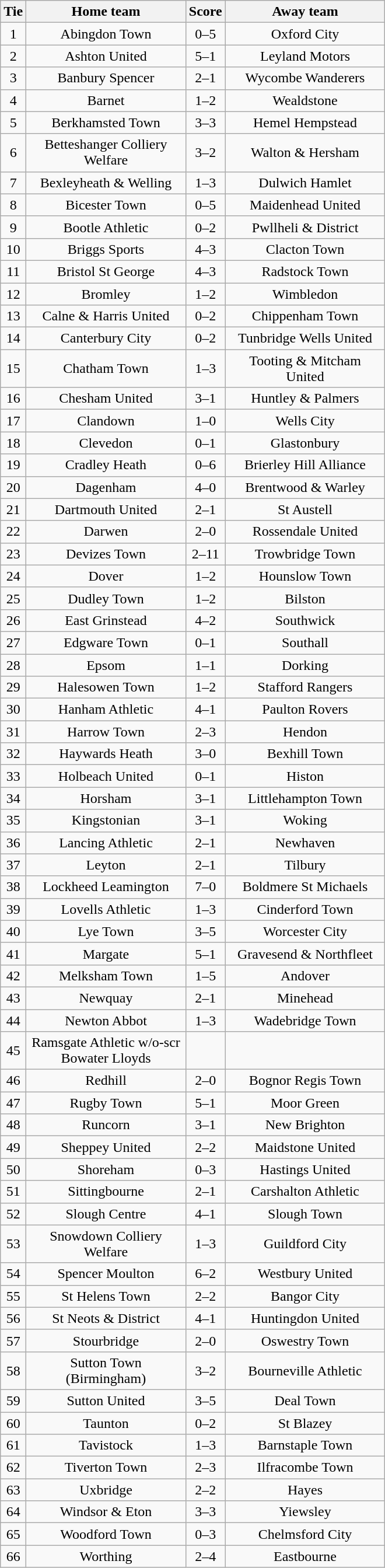<table class="wikitable" style="text-align:center;">
<tr>
<th width=20>Tie</th>
<th width=175>Home team</th>
<th width=20>Score</th>
<th width=175>Away team</th>
</tr>
<tr>
<td>1</td>
<td>Abingdon Town</td>
<td>0–5</td>
<td>Oxford City</td>
</tr>
<tr>
<td>2</td>
<td>Ashton United</td>
<td>5–1</td>
<td>Leyland Motors</td>
</tr>
<tr>
<td>3</td>
<td>Banbury Spencer</td>
<td>2–1</td>
<td>Wycombe Wanderers</td>
</tr>
<tr>
<td>4</td>
<td>Barnet</td>
<td>1–2</td>
<td>Wealdstone</td>
</tr>
<tr>
<td>5</td>
<td>Berkhamsted Town</td>
<td>3–3</td>
<td>Hemel Hempstead</td>
</tr>
<tr>
<td>6</td>
<td>Betteshanger Colliery Welfare</td>
<td>3–2</td>
<td>Walton & Hersham</td>
</tr>
<tr>
<td>7</td>
<td>Bexleyheath & Welling</td>
<td>1–3</td>
<td>Dulwich Hamlet</td>
</tr>
<tr>
<td>8</td>
<td>Bicester Town</td>
<td>0–5</td>
<td>Maidenhead United</td>
</tr>
<tr>
<td>9</td>
<td>Bootle Athletic</td>
<td>0–2</td>
<td>Pwllheli & District</td>
</tr>
<tr>
<td>10</td>
<td>Briggs Sports</td>
<td>4–3</td>
<td>Clacton Town</td>
</tr>
<tr>
<td>11</td>
<td>Bristol St George</td>
<td>4–3</td>
<td>Radstock Town</td>
</tr>
<tr>
<td>12</td>
<td>Bromley</td>
<td>1–2</td>
<td>Wimbledon</td>
</tr>
<tr>
<td>13</td>
<td>Calne & Harris United</td>
<td>0–2</td>
<td>Chippenham Town</td>
</tr>
<tr>
<td>14</td>
<td>Canterbury City</td>
<td>0–2</td>
<td>Tunbridge Wells United</td>
</tr>
<tr>
<td>15</td>
<td>Chatham Town</td>
<td>1–3</td>
<td>Tooting & Mitcham United</td>
</tr>
<tr>
<td>16</td>
<td>Chesham United</td>
<td>3–1</td>
<td>Huntley & Palmers</td>
</tr>
<tr>
<td>17</td>
<td>Clandown</td>
<td>1–0</td>
<td>Wells City</td>
</tr>
<tr>
<td>18</td>
<td>Clevedon</td>
<td>0–1</td>
<td>Glastonbury</td>
</tr>
<tr>
<td>19</td>
<td>Cradley Heath</td>
<td>0–6</td>
<td>Brierley Hill Alliance</td>
</tr>
<tr>
<td>20</td>
<td>Dagenham</td>
<td>4–0</td>
<td>Brentwood & Warley</td>
</tr>
<tr>
<td>21</td>
<td>Dartmouth United</td>
<td>2–1</td>
<td>St Austell</td>
</tr>
<tr>
<td>22</td>
<td>Darwen</td>
<td>2–0</td>
<td>Rossendale United</td>
</tr>
<tr>
<td>23</td>
<td>Devizes Town</td>
<td>2–11</td>
<td>Trowbridge Town</td>
</tr>
<tr>
<td>24</td>
<td>Dover</td>
<td>1–2</td>
<td>Hounslow Town</td>
</tr>
<tr>
<td>25</td>
<td>Dudley Town</td>
<td>1–2</td>
<td>Bilston</td>
</tr>
<tr>
<td>26</td>
<td>East Grinstead</td>
<td>4–2</td>
<td>Southwick</td>
</tr>
<tr>
<td>27</td>
<td>Edgware Town</td>
<td>0–1</td>
<td>Southall</td>
</tr>
<tr>
<td>28</td>
<td>Epsom</td>
<td>1–1</td>
<td>Dorking</td>
</tr>
<tr>
<td>29</td>
<td>Halesowen Town</td>
<td>1–2</td>
<td>Stafford Rangers</td>
</tr>
<tr>
<td>30</td>
<td>Hanham Athletic</td>
<td>4–1</td>
<td>Paulton Rovers</td>
</tr>
<tr>
<td>31</td>
<td>Harrow Town</td>
<td>2–3</td>
<td>Hendon</td>
</tr>
<tr>
<td>32</td>
<td>Haywards Heath</td>
<td>3–0</td>
<td>Bexhill Town</td>
</tr>
<tr>
<td>33</td>
<td>Holbeach United</td>
<td>0–1</td>
<td>Histon</td>
</tr>
<tr>
<td>34</td>
<td>Horsham</td>
<td>3–1</td>
<td>Littlehampton Town</td>
</tr>
<tr>
<td>35</td>
<td>Kingstonian</td>
<td>3–1</td>
<td>Woking</td>
</tr>
<tr>
<td>36</td>
<td>Lancing Athletic</td>
<td>2–1</td>
<td>Newhaven</td>
</tr>
<tr>
<td>37</td>
<td>Leyton</td>
<td>2–1</td>
<td>Tilbury</td>
</tr>
<tr>
<td>38</td>
<td>Lockheed Leamington</td>
<td>7–0</td>
<td>Boldmere St Michaels</td>
</tr>
<tr>
<td>39</td>
<td>Lovells Athletic</td>
<td>1–3</td>
<td>Cinderford Town</td>
</tr>
<tr>
<td>40</td>
<td>Lye Town</td>
<td>3–5</td>
<td>Worcester City</td>
</tr>
<tr>
<td>41</td>
<td>Margate</td>
<td>5–1</td>
<td>Gravesend & Northfleet</td>
</tr>
<tr>
<td>42</td>
<td>Melksham Town</td>
<td>1–5</td>
<td>Andover</td>
</tr>
<tr>
<td>43</td>
<td>Newquay</td>
<td>2–1</td>
<td>Minehead</td>
</tr>
<tr>
<td>44</td>
<td>Newton Abbot</td>
<td>1–3</td>
<td>Wadebridge Town</td>
</tr>
<tr>
<td>45</td>
<td>Ramsgate Athletic w/o-scr Bowater Lloyds</td>
<td></td>
<td></td>
</tr>
<tr>
<td>46</td>
<td>Redhill</td>
<td>2–0</td>
<td>Bognor Regis Town</td>
</tr>
<tr>
<td>47</td>
<td>Rugby Town</td>
<td>5–1</td>
<td>Moor Green</td>
</tr>
<tr>
<td>48</td>
<td>Runcorn</td>
<td>3–1</td>
<td>New Brighton</td>
</tr>
<tr>
<td>49</td>
<td>Sheppey United</td>
<td>2–2</td>
<td>Maidstone United</td>
</tr>
<tr>
<td>50</td>
<td>Shoreham</td>
<td>0–3</td>
<td>Hastings United</td>
</tr>
<tr>
<td>51</td>
<td>Sittingbourne</td>
<td>2–1</td>
<td>Carshalton Athletic</td>
</tr>
<tr>
<td>52</td>
<td>Slough Centre</td>
<td>4–1</td>
<td>Slough Town</td>
</tr>
<tr>
<td>53</td>
<td>Snowdown Colliery Welfare</td>
<td>1–3</td>
<td>Guildford City</td>
</tr>
<tr>
<td>54</td>
<td>Spencer Moulton</td>
<td>6–2</td>
<td>Westbury United</td>
</tr>
<tr>
<td>55</td>
<td>St Helens Town</td>
<td>2–2</td>
<td>Bangor City</td>
</tr>
<tr>
<td>56</td>
<td>St Neots & District</td>
<td>4–1</td>
<td>Huntingdon United</td>
</tr>
<tr>
<td>57</td>
<td>Stourbridge</td>
<td>2–0</td>
<td>Oswestry Town</td>
</tr>
<tr>
<td>58</td>
<td>Sutton Town (Birmingham)</td>
<td>3–2</td>
<td>Bourneville Athletic</td>
</tr>
<tr>
<td>59</td>
<td>Sutton United</td>
<td>3–5</td>
<td>Deal Town</td>
</tr>
<tr>
<td>60</td>
<td>Taunton</td>
<td>0–2</td>
<td>St Blazey</td>
</tr>
<tr>
<td>61</td>
<td>Tavistock</td>
<td>1–3</td>
<td>Barnstaple Town</td>
</tr>
<tr>
<td>62</td>
<td>Tiverton Town</td>
<td>2–3</td>
<td>Ilfracombe Town</td>
</tr>
<tr>
<td>63</td>
<td>Uxbridge</td>
<td>2–2</td>
<td>Hayes</td>
</tr>
<tr>
<td>64</td>
<td>Windsor & Eton</td>
<td>3–3</td>
<td>Yiewsley</td>
</tr>
<tr>
<td>65</td>
<td>Woodford Town</td>
<td>0–3</td>
<td>Chelmsford City</td>
</tr>
<tr>
<td>66</td>
<td>Worthing</td>
<td>2–4</td>
<td>Eastbourne</td>
</tr>
</table>
